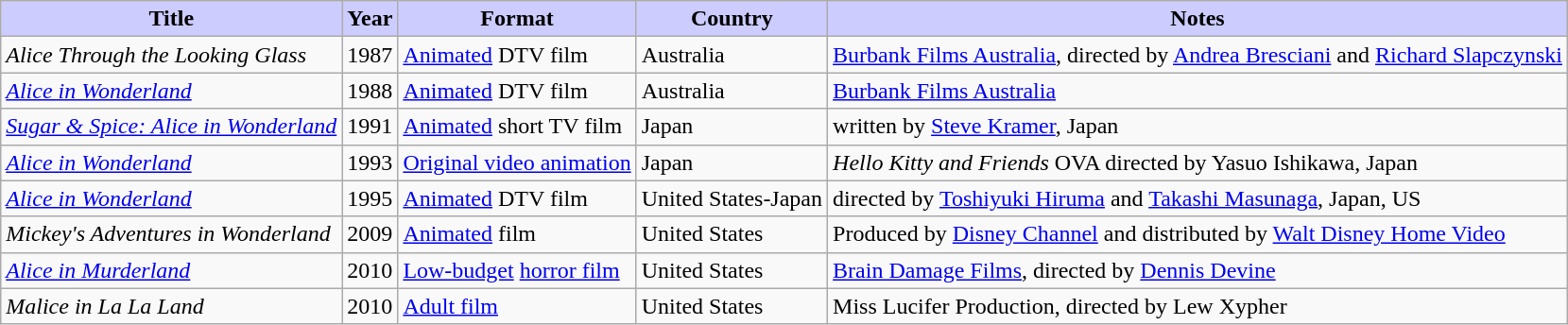<table class="wikitable sortable">
<tr>
<th align="center" style="background:#CCCCFF;">Title</th>
<th align="center" style="background:#CCCCFF;">Year</th>
<th align="center" style="background:#CCCCFF;">Format</th>
<th align="center" style="background:#CCCCFF;">Country</th>
<th style="background:#CCCCFF;" class="unsortable">Notes</th>
</tr>
<tr>
<td><em>Alice Through the Looking Glass</em></td>
<td>1987</td>
<td><a href='#'>Animated</a> DTV film</td>
<td>Australia</td>
<td><a href='#'>Burbank Films Australia</a>, directed by <a href='#'>Andrea Bresciani</a> and <a href='#'>Richard Slapczynski</a> </td>
</tr>
<tr>
<td><em><a href='#'>Alice in Wonderland</a></em></td>
<td>1988</td>
<td><a href='#'>Animated</a> DTV film</td>
<td>Australia</td>
<td><a href='#'>Burbank Films Australia</a></td>
</tr>
<tr>
<td><em><a href='#'>Sugar & Spice: Alice in Wonderland</a></em></td>
<td>1991</td>
<td><a href='#'>Animated</a> short TV film</td>
<td>Japan</td>
<td>written by <a href='#'>Steve Kramer</a>, Japan </td>
</tr>
<tr>
<td><em><a href='#'>Alice in Wonderland</a></em></td>
<td>1993</td>
<td><a href='#'>Original video animation</a></td>
<td>Japan</td>
<td><em>Hello Kitty and Friends</em> OVA directed by Yasuo Ishikawa, Japan</td>
</tr>
<tr>
<td><em><a href='#'>Alice in Wonderland</a></em></td>
<td>1995</td>
<td><a href='#'>Animated</a> DTV film</td>
<td>United States-Japan</td>
<td>directed by <a href='#'>Toshiyuki Hiruma</a> and <a href='#'>Takashi Masunaga</a>, Japan, US </td>
</tr>
<tr>
<td><em>Mickey's Adventures in Wonderland</em></td>
<td>2009</td>
<td><a href='#'>Animated</a> film</td>
<td>United States</td>
<td>Produced by <a href='#'>Disney Channel</a> and distributed by <a href='#'>Walt Disney Home Video</a></td>
</tr>
<tr>
<td><em><a href='#'>Alice in Murderland</a></em></td>
<td>2010</td>
<td><a href='#'>Low-budget</a> <a href='#'>horror film</a></td>
<td>United States</td>
<td><a href='#'>Brain Damage Films</a>, directed by <a href='#'>Dennis Devine</a></td>
</tr>
<tr>
<td><em>Malice in La La Land</em></td>
<td>2010</td>
<td><a href='#'>Adult film</a></td>
<td>United States</td>
<td>Miss Lucifer Production, directed by Lew Xypher</td>
</tr>
</table>
